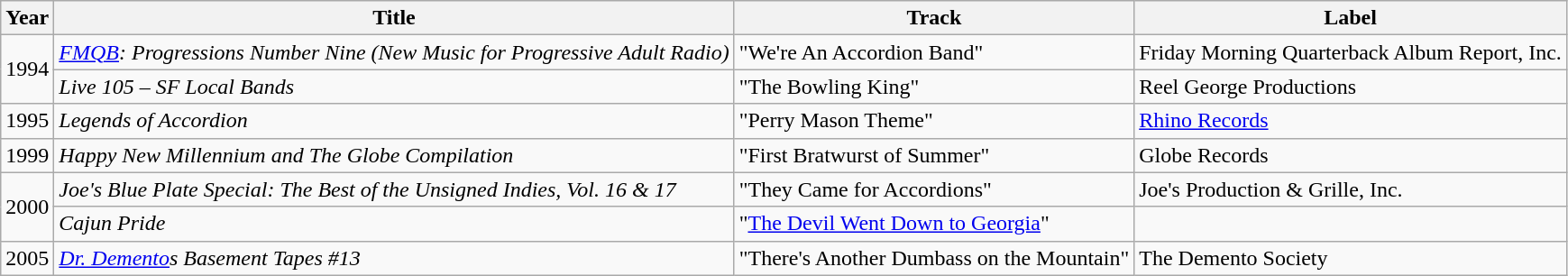<table class="wikitable">
<tr>
<th rowspan="1">Year</th>
<th rowspan="1">Title</th>
<th rowspan="1">Track</th>
<th colspan="1">Label</th>
</tr>
<tr>
<td rowspan="2">1994</td>
<td><em><a href='#'>FMQB</a>: Progressions Number Nine (New Music for Progressive Adult Radio)</em></td>
<td>"We're An Accordion Band"</td>
<td>Friday Morning Quarterback Album Report, Inc.</td>
</tr>
<tr>
<td><em>Live 105 – SF Local Bands</em></td>
<td>"The Bowling King"</td>
<td>Reel George Productions</td>
</tr>
<tr>
<td>1995</td>
<td><em>Legends of Accordion</em></td>
<td>"Perry Mason Theme"</td>
<td><a href='#'>Rhino Records</a></td>
</tr>
<tr>
<td>1999</td>
<td><em>Happy New Millennium and The Globe Compilation</em></td>
<td>"First Bratwurst of Summer"</td>
<td>Globe Records</td>
</tr>
<tr>
<td rowspan="2">2000</td>
<td><em>Joe's Blue Plate Special: The Best of the Unsigned Indies, Vol. 16 & 17</em></td>
<td>"They Came for Accordions"</td>
<td>Joe's Production & Grille, Inc.</td>
</tr>
<tr>
<td><em>Cajun Pride</em></td>
<td>"<a href='#'>The Devil Went Down to Georgia</a>"</td>
<td></td>
</tr>
<tr>
<td>2005</td>
<td><em><a href='#'>Dr. Demento</a>s Basement Tapes #13</em></td>
<td>"There's Another Dumbass on the Mountain"</td>
<td>The Demento Society</td>
</tr>
</table>
